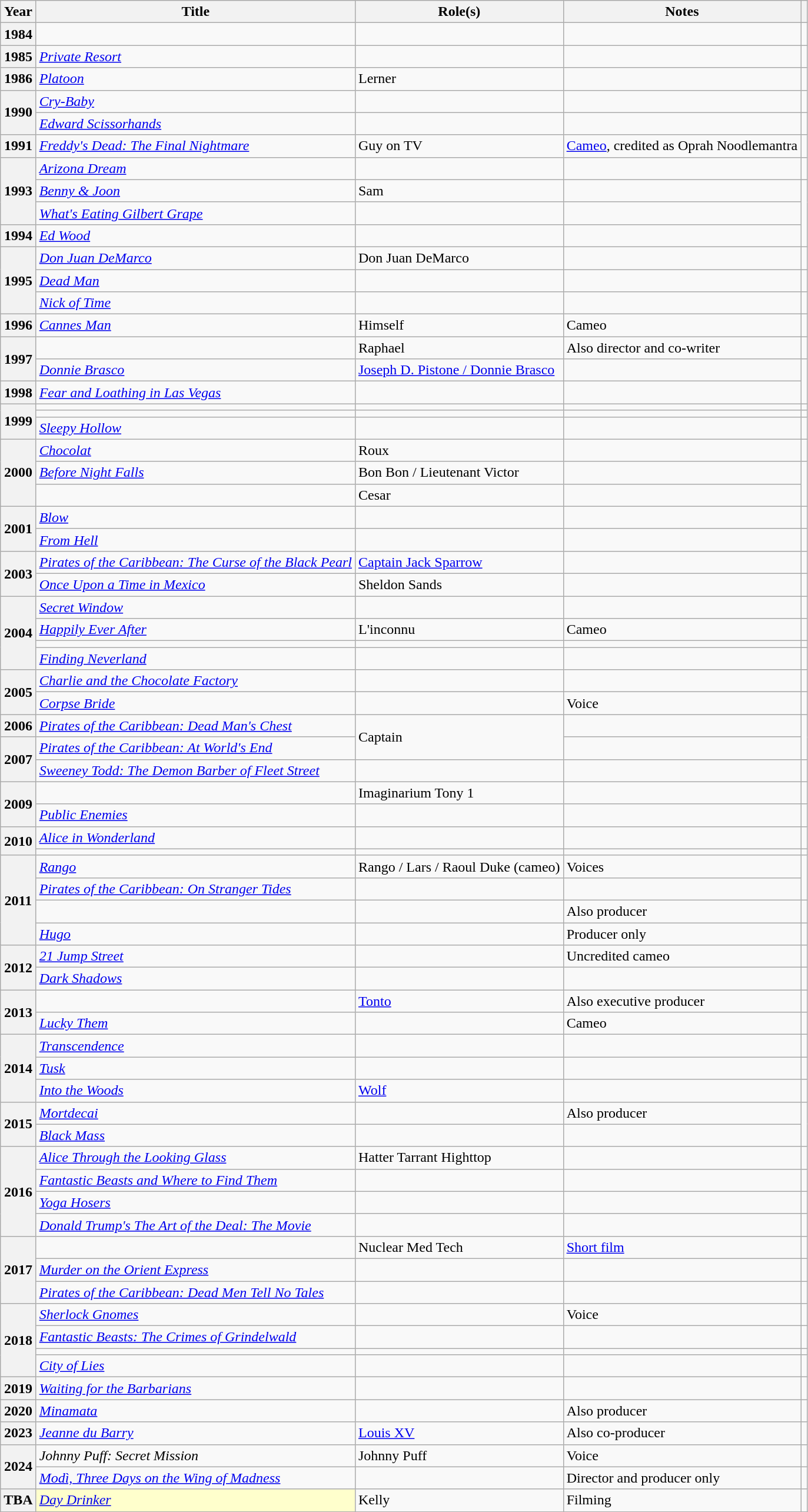<table class="wikitable plainrowheaders sortable">
<tr>
<th scope="col">Year</th>
<th scope="col">Title</th>
<th scope="col">Role(s)</th>
<th scope="col" class="unsortable">Notes</th>
<th scope="col" class="unsortable"></th>
</tr>
<tr>
<th scope="row">1984</th>
<td><em></em></td>
<td></td>
<td></td>
<td style="text-align:center;"></td>
</tr>
<tr>
<th scope="row">1985</th>
<td><em><a href='#'>Private Resort</a></em></td>
<td></td>
<td></td>
<td style="text-align:center;"></td>
</tr>
<tr>
<th scope="row">1986</th>
<td><em><a href='#'>Platoon</a></em></td>
<td>Lerner</td>
<td></td>
<td style="text-align:center;"></td>
</tr>
<tr>
<th rowspan="2" scope="row">1990</th>
<td><em><a href='#'>Cry-Baby</a></em></td>
<td></td>
<td></td>
<td style="text-align:center;"></td>
</tr>
<tr>
<td><em><a href='#'>Edward Scissorhands</a></em></td>
<td></td>
<td></td>
<td style="text-align:center;"></td>
</tr>
<tr>
<th scope="row">1991</th>
<td><em><a href='#'>Freddy's Dead: The Final Nightmare</a></em></td>
<td>Guy on TV</td>
<td><a href='#'>Cameo</a>, credited as Oprah Noodlemantra</td>
<td style="text-align:center;"></td>
</tr>
<tr>
<th rowspan="3" scope="row">1993</th>
<td><em><a href='#'>Arizona Dream</a></em></td>
<td></td>
<td></td>
<td style="text-align:center;"></td>
</tr>
<tr>
<td><em><a href='#'>Benny & Joon</a></em></td>
<td>Sam</td>
<td></td>
<td rowspan="3" style="text-align:center;"></td>
</tr>
<tr>
<td><em><a href='#'>What's Eating Gilbert Grape</a></em></td>
<td></td>
<td></td>
</tr>
<tr>
<th scope="row">1994</th>
<td><em><a href='#'>Ed Wood</a></em></td>
<td></td>
<td></td>
</tr>
<tr>
<th rowspan="3" scope="row">1995</th>
<td><em><a href='#'>Don Juan DeMarco</a></em></td>
<td>Don Juan DeMarco</td>
<td></td>
<td style="text-align:center;"></td>
</tr>
<tr>
<td><em><a href='#'>Dead Man</a></em></td>
<td></td>
<td></td>
<td style="text-align:center;"></td>
</tr>
<tr>
<td><em><a href='#'>Nick of Time</a></em></td>
<td></td>
<td></td>
<td style="text-align:center;"></td>
</tr>
<tr>
<th scope="row">1996</th>
<td><em><a href='#'>Cannes Man</a></em></td>
<td>Himself</td>
<td>Cameo</td>
<td style="text-align:center;"></td>
</tr>
<tr>
<th rowspan="2" scope="row">1997</th>
<td><em></em></td>
<td>Raphael</td>
<td>Also director and co-writer</td>
<td style="text-align:center;"></td>
</tr>
<tr>
<td><em><a href='#'>Donnie Brasco</a></em></td>
<td><a href='#'>Joseph D. Pistone / Donnie Brasco</a></td>
<td></td>
<td rowspan="2" style="text-align:center;"></td>
</tr>
<tr>
<th rowspan="1" scope="row">1998</th>
<td><em><a href='#'>Fear and Loathing in Las Vegas</a></em></td>
<td></td>
<td></td>
</tr>
<tr>
<th rowspan="3" scope="row">1999</th>
<td><em></em></td>
<td></td>
<td></td>
<td style="text-align:center;"></td>
</tr>
<tr>
<td><em></em></td>
<td></td>
<td></td>
<td style="text-align:center;"></td>
</tr>
<tr>
<td><em><a href='#'>Sleepy Hollow</a></em></td>
<td></td>
<td></td>
<td style="text-align:center;"></td>
</tr>
<tr>
<th rowspan="3" scope="row">2000</th>
<td><em><a href='#'>Chocolat</a></em></td>
<td>Roux</td>
<td></td>
<td style="text-align:center;"></td>
</tr>
<tr>
<td><em><a href='#'>Before Night Falls</a></em></td>
<td>Bon Bon / Lieutenant Victor</td>
<td></td>
<td rowspan="2" style="text-align:center;"></td>
</tr>
<tr>
<td><em></em></td>
<td>Cesar</td>
<td></td>
</tr>
<tr>
<th rowspan="2" scope="row">2001</th>
<td><em><a href='#'>Blow</a></em></td>
<td></td>
<td></td>
<td style="text-align:center;"></td>
</tr>
<tr>
<td><em><a href='#'>From Hell</a></em></td>
<td></td>
<td></td>
<td style="text-align:center;"></td>
</tr>
<tr>
<th rowspan="2" scope="row">2003</th>
<td><em><a href='#'>Pirates of the Caribbean: The Curse of the Black Pearl</a></em></td>
<td><a href='#'>Captain Jack Sparrow</a></td>
<td></td>
<td style="text-align:center;"></td>
</tr>
<tr>
<td><em><a href='#'>Once Upon a Time in Mexico</a></em></td>
<td>Sheldon Sands</td>
<td></td>
<td style="text-align:center;"></td>
</tr>
<tr>
<th rowspan="4" scope="row">2004</th>
<td><em><a href='#'>Secret Window</a></em></td>
<td></td>
<td></td>
<td style="text-align:center;"></td>
</tr>
<tr>
<td><em><a href='#'>Happily Ever After</a></em></td>
<td>L'inconnu</td>
<td>Cameo</td>
<td style="text-align:center;"></td>
</tr>
<tr>
<td><em></em></td>
<td></td>
<td></td>
<td style="text-align:center;"></td>
</tr>
<tr>
<td><em><a href='#'>Finding Neverland</a></em></td>
<td></td>
<td></td>
<td style="text-align:center;"></td>
</tr>
<tr>
<th rowspan="2" scope="row">2005</th>
<td><em><a href='#'>Charlie and the Chocolate Factory</a></em></td>
<td></td>
<td></td>
<td style="text-align:center;"></td>
</tr>
<tr>
<td><em><a href='#'>Corpse Bride</a></em></td>
<td></td>
<td>Voice</td>
<td style="text-align:center;"></td>
</tr>
<tr>
<th scope="row">2006</th>
<td><em><a href='#'>Pirates of the Caribbean: Dead Man's Chest</a></em></td>
<td rowspan="2">Captain </td>
<td></td>
<td rowspan="2" style="text-align:center;"></td>
</tr>
<tr>
<th rowspan="2" scope="row">2007</th>
<td><em><a href='#'>Pirates of the Caribbean: At World's End</a></em></td>
<td></td>
</tr>
<tr>
<td><em><a href='#'>Sweeney Todd: The Demon Barber of Fleet Street</a></em></td>
<td></td>
<td></td>
<td style="text-align:center;"></td>
</tr>
<tr>
<th rowspan="2" scope="row">2009</th>
<td><em></em></td>
<td>Imaginarium Tony 1</td>
<td></td>
<td style="text-align:center;"></td>
</tr>
<tr>
<td><em><a href='#'>Public Enemies</a></em></td>
<td></td>
<td></td>
<td style="text-align:center;"></td>
</tr>
<tr>
<th rowspan="2" scope="row">2010</th>
<td><em><a href='#'>Alice in Wonderland</a></em></td>
<td></td>
<td></td>
<td style="text-align:center;"></td>
</tr>
<tr>
<td><em></em></td>
<td></td>
<td></td>
<td style="text-align:center;"></td>
</tr>
<tr>
<th rowspan="4" scope="row">2011</th>
<td><em><a href='#'>Rango</a></em></td>
<td>Rango / Lars / Raoul Duke (cameo)</td>
<td>Voices</td>
<td rowspan="2" style="text-align:center;"></td>
</tr>
<tr>
<td><em><a href='#'>Pirates of the Caribbean: On Stranger Tides</a></em></td>
<td></td>
<td></td>
</tr>
<tr>
<td><em></em></td>
<td></td>
<td>Also producer</td>
<td style="text-align:center;"></td>
</tr>
<tr>
<td><em><a href='#'>Hugo</a></em></td>
<td style="text-align:center;"></td>
<td>Producer only</td>
<td style="text-align:center;"></td>
</tr>
<tr>
<th rowspan="2" scope="row">2012</th>
<td><em><a href='#'>21 Jump Street</a></em></td>
<td></td>
<td>Uncredited cameo</td>
<td style="text-align:center;"></td>
</tr>
<tr>
<td><em><a href='#'>Dark Shadows</a></em></td>
<td></td>
<td></td>
<td style="text-align:center;"></td>
</tr>
<tr>
<th rowspan="2" scope="row">2013</th>
<td><em></em></td>
<td><a href='#'>Tonto</a></td>
<td>Also executive producer</td>
<td style="text-align:center;"></td>
</tr>
<tr>
<td><em><a href='#'>Lucky Them</a></em></td>
<td></td>
<td>Cameo</td>
<td style="text-align:center;"></td>
</tr>
<tr>
<th rowspan="3" scope="row">2014</th>
<td><em><a href='#'>Transcendence</a></em></td>
<td></td>
<td></td>
<td style="text-align:center;"></td>
</tr>
<tr>
<td><em><a href='#'>Tusk</a></em></td>
<td></td>
<td></td>
<td style="text-align:center;"></td>
</tr>
<tr>
<td><em><a href='#'>Into the Woods</a></em></td>
<td><a href='#'>Wolf</a></td>
<td></td>
<td style="text-align:center;"></td>
</tr>
<tr>
<th rowspan="2" scope="row">2015</th>
<td><em><a href='#'>Mortdecai</a></em></td>
<td></td>
<td>Also producer</td>
<td rowspan="2" style="text-align:center;"></td>
</tr>
<tr>
<td><em><a href='#'>Black Mass</a></em></td>
<td></td>
<td></td>
</tr>
<tr>
<th rowspan="4" scope="row">2016</th>
<td><em><a href='#'>Alice Through the Looking Glass</a></em></td>
<td>Hatter Tarrant Highttop</td>
<td></td>
<td style="text-align:center;"></td>
</tr>
<tr>
<td><em><a href='#'>Fantastic Beasts and Where to Find Them</a></em></td>
<td></td>
<td></td>
<td style="text-align:center;"></td>
</tr>
<tr>
<td><em><a href='#'>Yoga Hosers</a></em></td>
<td></td>
<td></td>
<td style="text-align:center;"></td>
</tr>
<tr>
<td><em><a href='#'>Donald Trump's The Art of the Deal: The Movie</a></em></td>
<td></td>
<td></td>
<td style="text-align:center;"></td>
</tr>
<tr>
<th rowspan="3" scope="row">2017</th>
<td><em></em></td>
<td>Nuclear Med Tech</td>
<td><a href='#'>Short film</a></td>
<td style="text-align:center;"></td>
</tr>
<tr>
<td><em><a href='#'>Murder on the Orient Express</a></em></td>
<td></td>
<td></td>
<td style="text-align:center;"></td>
</tr>
<tr>
<td><em><a href='#'>Pirates of the Caribbean: Dead Men Tell No Tales</a></em></td>
<td></td>
<td></td>
<td style="text-align:center;"></td>
</tr>
<tr>
<th rowspan="4" scope="row">2018</th>
<td><em><a href='#'>Sherlock Gnomes</a></em></td>
<td></td>
<td>Voice</td>
<td style="text-align:center;"></td>
</tr>
<tr>
<td><em><a href='#'>Fantastic Beasts: The Crimes of Grindelwald</a></em></td>
<td></td>
<td></td>
<td style="text-align:center;"></td>
</tr>
<tr>
<td><em></em></td>
<td></td>
<td></td>
<td style="text-align:center;"></td>
</tr>
<tr>
<td><em><a href='#'>City of Lies</a></em></td>
<td></td>
<td></td>
<td style="text-align:center;"></td>
</tr>
<tr>
<th scope="row">2019</th>
<td><em><a href='#'>Waiting for the Barbarians</a></em></td>
<td></td>
<td></td>
<td style="text-align:center;"></td>
</tr>
<tr>
<th scope="row" rowspan="1">2020</th>
<td><em><a href='#'>Minamata</a></em></td>
<td></td>
<td>Also producer</td>
<td style="text-align:center;"></td>
</tr>
<tr>
<th scope="row" rowspan="1">2023</th>
<td><em><a href='#'>Jeanne du Barry</a></em></td>
<td><a href='#'>Louis XV</a></td>
<td>Also co-producer</td>
<td style="text-align:center;"></td>
</tr>
<tr>
<th scope="row" rowspan="2">2024</th>
<td><em>Johnny Puff: Secret Mission</em></td>
<td>Johnny Puff</td>
<td>Voice</td>
<td style="text-align:center;"></td>
</tr>
<tr>
<td><em><a href='#'>Modì, Three Days on the Wing of Madness</a></em></td>
<td style="text-align:center;"></td>
<td>Director and producer only</td>
<td style="text-align:center;"></td>
</tr>
<tr>
<th scope="row" rowspan="1">TBA</th>
<td style="background:#FFFFCC;"><em><a href='#'>Day Drinker</a></em> </td>
<td>Kelly</td>
<td>Filming</td>
<td style="text-align:center;"></td>
</tr>
<tr>
</tr>
</table>
